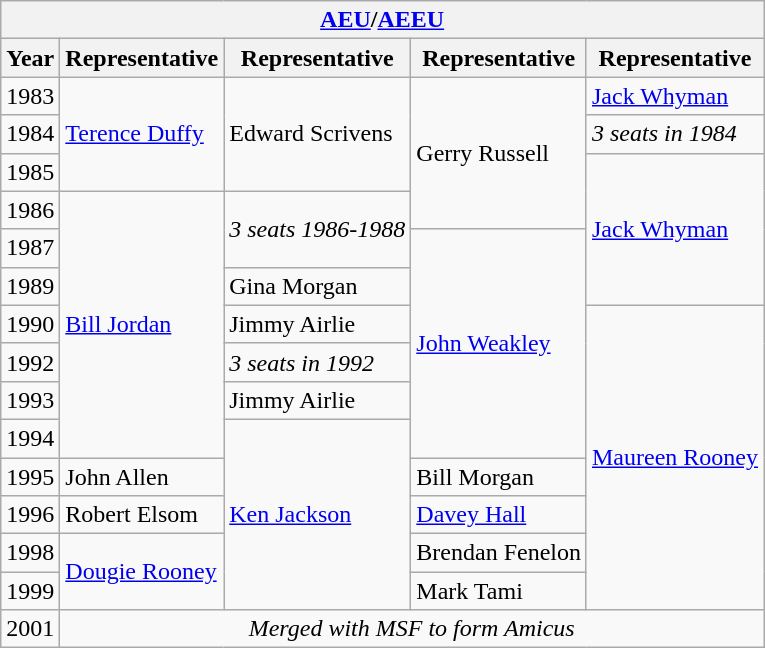<table class="wikitable">
<tr>
<th colspan=5><a href='#'>AEU</a>/<a href='#'>AEEU</a></th>
</tr>
<tr>
<th>Year</th>
<th>Representative</th>
<th>Representative</th>
<th>Representative</th>
<th>Representative</th>
</tr>
<tr>
<td>1983</td>
<td rowspan=3><a href='#'>Terence Duffy</a></td>
<td rowspan=3>Edward Scrivens</td>
<td rowspan=4>Gerry Russell</td>
<td><a href='#'>Jack Whyman</a></td>
</tr>
<tr>
<td>1984</td>
<td><em>3 seats in 1984</em></td>
</tr>
<tr>
<td>1985</td>
<td rowspan=4><a href='#'>Jack Whyman</a></td>
</tr>
<tr>
<td>1986</td>
<td rowspan=7><a href='#'>Bill Jordan</a></td>
<td rowspan=2><em>3 seats 1986-1988</em></td>
</tr>
<tr>
<td>1987</td>
<td rowspan=6><a href='#'>John Weakley</a></td>
</tr>
<tr>
<td>1989</td>
<td>Gina Morgan</td>
</tr>
<tr>
<td>1990</td>
<td>Jimmy Airlie</td>
<td rowspan=8><a href='#'>Maureen Rooney</a></td>
</tr>
<tr>
<td>1992</td>
<td><em>3 seats in 1992</em></td>
</tr>
<tr>
<td>1993</td>
<td>Jimmy Airlie</td>
</tr>
<tr>
<td>1994</td>
<td rowspan=5><a href='#'>Ken Jackson</a></td>
</tr>
<tr>
<td>1995</td>
<td>John Allen</td>
<td>Bill Morgan</td>
</tr>
<tr>
<td>1996</td>
<td>Robert Elsom</td>
<td><a href='#'>Davey Hall</a></td>
</tr>
<tr>
<td>1998</td>
<td rowspan=2><a href='#'>Dougie Rooney</a></td>
<td>Brendan Fenelon</td>
</tr>
<tr>
<td>1999</td>
<td>Mark Tami</td>
</tr>
<tr>
<td>2001</td>
<td colspan=8 align="center"><em>Merged with MSF to form Amicus</em></td>
</tr>
</table>
